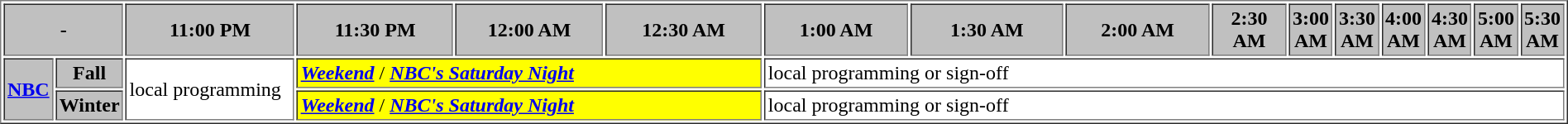<table border="1" cellpadding="2">
<tr>
<th bgcolor="#C0C0C0" colspan=2>-</th>
<th width="13%" bgcolor="#C0C0C0">11:00 PM</th>
<th width="14%" bgcolor="#C0C0C0">11:30 PM</th>
<th width="13%" bgcolor="#C0C0C0">12:00 AM</th>
<th width="14%" bgcolor="#C0C0C0">12:30 AM</th>
<th width="13%" bgcolor="#C0C0C0">1:00 AM</th>
<th width="14%" bgcolor="#C0C0C0">1:30 AM</th>
<th width="13%" bgcolor="#C0C0C0">2:00 AM</th>
<th width="14%" bgcolor="#C0C0C0">2:30 AM</th>
<th width="13%" bgcolor="#C0C0C0">3:00 AM</th>
<th width="14%" bgcolor="#C0C0C0">3:30 AM</th>
<th width="13%" bgcolor="#C0C0C0">4:00 AM</th>
<th width="14%" bgcolor="#C0C0C0">4:30 AM</th>
<th width="13%" bgcolor="#C0C0C0">5:00 AM</th>
<th width="14%" bgcolor="#C0C0C0">5:30 AM</th>
</tr>
<tr>
<th bgcolor="#C0C0C0" rowspan=2><a href='#'>NBC</a></th>
<th bgcolor=#C0C0C0>Fall</th>
<td bgcolor="white" rowspan=2>local programming</td>
<td bgcolor="yellow" colspan="3"><strong><a href='#'><em>Weekend</em></a></strong> / <strong><a href='#'><em>NBC's Saturday Night</em></a></strong></td>
<td bgcolor="white" colspan="10" rowspan=1>local programming or sign-off</td>
</tr>
<tr>
<th bgcolor=#C0C0C0>Winter</th>
<td bgcolor="yellow" colspan="3"><strong><a href='#'><em>Weekend</em></a></strong> / <strong><a href='#'><em>NBC's Saturday Night</em></a></strong></td>
<td bgcolor="white" colspan="10" rowspan=1>local programming or sign-off</td>
</tr>
</table>
